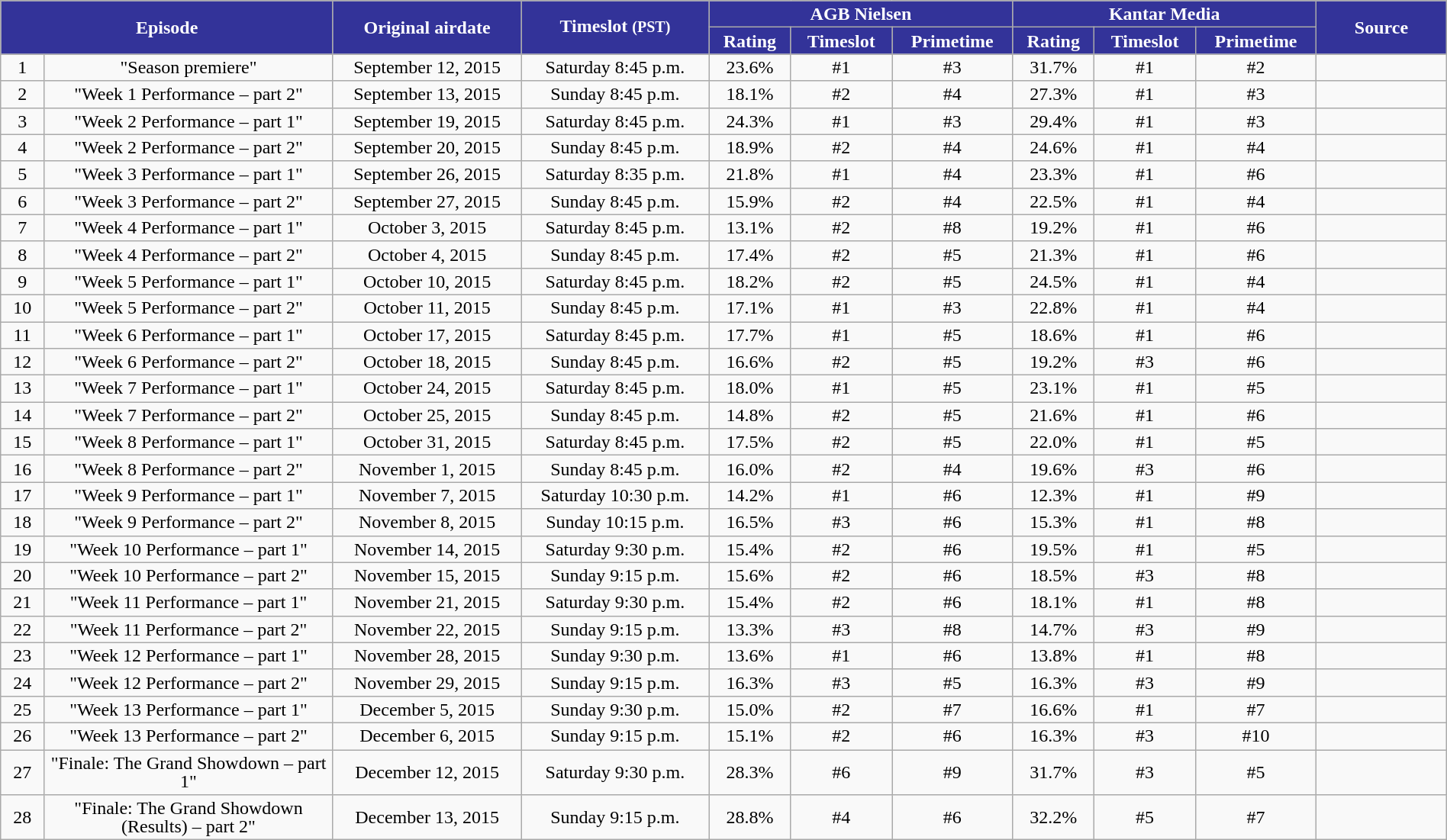<table class="wikitable"  style="text-align:center; line-height:16px; width:100%;">
<tr>
<th rowspan="2" colspan="2" style="background:#339; color:white; width:23%;">Episode</th>
<th rowspan="2" style="background:#339; color:white; width:13%;">Original airdate</th>
<th rowspan="2" style="background:#339; color:white; width:13%;">Timeslot <small>(PST)</small></th>
<th colspan="3" style="background:#339; color:white; width:21%;">AGB Nielsen</th>
<th colspan="3" style="background:#339; color:white; width:21%;">Kantar Media</th>
<th style="background:#339; color:white;" rowspan="2">Source</th>
</tr>
<tr>
<th style="background:#339; color:white;">Rating</th>
<th style="background:#339; color:white;">Timeslot</th>
<th style="background:#339; color:white;">Primetime</th>
<th style="background:#339; color:white;">Rating</th>
<th style="background:#339; color:white;">Timeslot</th>
<th style="background:#339; color:white;">Primetime</th>
</tr>
<tr>
<td style="width:03%;">1</td>
<td>"Season premiere"</td>
<td>September 12, 2015</td>
<td>Saturday 8:45 p.m.</td>
<td>23.6%</td>
<td>#1</td>
<td>#3</td>
<td>31.7%</td>
<td>#1</td>
<td>#2</td>
<td></td>
</tr>
<tr>
<td style="width:03%;">2</td>
<td>"Week 1 Performance – part 2"</td>
<td>September 13, 2015</td>
<td>Sunday 8:45 p.m.</td>
<td>18.1%</td>
<td>#2</td>
<td>#4</td>
<td>27.3%</td>
<td>#1</td>
<td>#3</td>
<td></td>
</tr>
<tr>
<td style="width:03%;">3</td>
<td>"Week 2 Performance – part 1"</td>
<td>September 19, 2015</td>
<td>Saturday 8:45 p.m.</td>
<td>24.3%</td>
<td>#1</td>
<td>#3</td>
<td>29.4%</td>
<td>#1</td>
<td>#3</td>
<td></td>
</tr>
<tr>
<td style="width:03%;">4</td>
<td>"Week 2 Performance – part 2"</td>
<td>September 20, 2015</td>
<td>Sunday 8:45 p.m.</td>
<td>18.9%</td>
<td>#2</td>
<td>#4</td>
<td>24.6%</td>
<td>#1</td>
<td>#4</td>
<td></td>
</tr>
<tr>
<td style="width:03%;">5</td>
<td>"Week 3 Performance – part 1"</td>
<td>September 26, 2015</td>
<td>Saturday 8:35 p.m.</td>
<td>21.8%</td>
<td>#1</td>
<td>#4</td>
<td>23.3%</td>
<td>#1</td>
<td>#6</td>
<td></td>
</tr>
<tr>
<td style="width:03%;">6</td>
<td>"Week 3 Performance – part 2"</td>
<td>September 27, 2015</td>
<td>Sunday 8:45 p.m.</td>
<td>15.9%</td>
<td>#2</td>
<td>#4</td>
<td>22.5%</td>
<td>#1</td>
<td>#4</td>
<td></td>
</tr>
<tr>
<td style="width:03%;">7</td>
<td>"Week 4 Performance – part 1"</td>
<td>October 3, 2015</td>
<td>Saturday 8:45 p.m.</td>
<td>13.1%</td>
<td>#2</td>
<td>#8</td>
<td>19.2%</td>
<td>#1</td>
<td>#6</td>
<td></td>
</tr>
<tr>
<td style="width:03%;">8</td>
<td>"Week 4 Performance – part 2"</td>
<td>October 4, 2015</td>
<td>Sunday 8:45 p.m.</td>
<td>17.4%</td>
<td>#2</td>
<td>#5</td>
<td>21.3%</td>
<td>#1</td>
<td>#6</td>
<td></td>
</tr>
<tr>
<td style="width:03%;">9</td>
<td>"Week 5 Performance – part 1"</td>
<td>October 10, 2015</td>
<td>Saturday 8:45 p.m.</td>
<td>18.2%</td>
<td>#2</td>
<td>#5</td>
<td>24.5%</td>
<td>#1</td>
<td>#4</td>
<td></td>
</tr>
<tr>
<td style="width:03%;">10</td>
<td>"Week 5 Performance – part 2"</td>
<td>October 11, 2015</td>
<td>Sunday 8:45 p.m.</td>
<td>17.1%</td>
<td>#1</td>
<td>#3</td>
<td>22.8%</td>
<td>#1</td>
<td>#4</td>
<td></td>
</tr>
<tr>
<td style="width:03%;">11</td>
<td>"Week 6 Performance – part 1"</td>
<td>October 17, 2015</td>
<td>Saturday 8:45 p.m.</td>
<td>17.7%</td>
<td>#1</td>
<td>#5</td>
<td>18.6%</td>
<td>#1</td>
<td>#6</td>
<td></td>
</tr>
<tr>
<td style="width:03%;">12</td>
<td>"Week 6 Performance – part 2"</td>
<td>October 18, 2015</td>
<td>Sunday 8:45 p.m.</td>
<td>16.6%</td>
<td>#2</td>
<td>#5</td>
<td>19.2%</td>
<td>#3</td>
<td>#6</td>
<td></td>
</tr>
<tr>
<td style="width:03%;">13</td>
<td>"Week 7 Performance – part 1"</td>
<td>October 24, 2015</td>
<td>Saturday 8:45 p.m.</td>
<td>18.0%</td>
<td>#1</td>
<td>#5</td>
<td>23.1%</td>
<td>#1</td>
<td>#5</td>
<td></td>
</tr>
<tr>
<td style="width:03%;">14</td>
<td>"Week 7 Performance – part 2"</td>
<td>October 25, 2015</td>
<td>Sunday 8:45 p.m.</td>
<td>14.8%</td>
<td>#2</td>
<td>#5</td>
<td>21.6%</td>
<td>#1</td>
<td>#6</td>
<td></td>
</tr>
<tr>
<td style="width:03%;">15</td>
<td>"Week 8 Performance – part 1"</td>
<td>October 31, 2015</td>
<td>Saturday 8:45 p.m.</td>
<td>17.5%</td>
<td>#2</td>
<td>#5</td>
<td>22.0%</td>
<td>#1</td>
<td>#5</td>
<td></td>
</tr>
<tr>
<td style="width:03%;">16</td>
<td>"Week 8 Performance – part 2"</td>
<td>November 1, 2015</td>
<td>Sunday 8:45 p.m.</td>
<td>16.0%</td>
<td>#2</td>
<td>#4</td>
<td>19.6%</td>
<td>#3</td>
<td>#6</td>
<td></td>
</tr>
<tr>
<td style="width:03%;">17</td>
<td>"Week 9 Performance – part 1"</td>
<td>November 7, 2015</td>
<td>Saturday 10:30 p.m.</td>
<td>14.2%</td>
<td>#1</td>
<td>#6</td>
<td>12.3%</td>
<td>#1</td>
<td>#9</td>
<td></td>
</tr>
<tr>
<td style="width:03%;">18</td>
<td>"Week 9 Performance – part 2"</td>
<td>November 8, 2015</td>
<td>Sunday 10:15 p.m.</td>
<td>16.5%</td>
<td>#3</td>
<td>#6</td>
<td>15.3%</td>
<td>#1</td>
<td>#8</td>
<td></td>
</tr>
<tr>
<td style="width:03%;">19</td>
<td>"Week 10 Performance – part 1"</td>
<td>November 14, 2015</td>
<td>Saturday 9:30 p.m.</td>
<td>15.4%</td>
<td>#2</td>
<td>#6</td>
<td>19.5%</td>
<td>#1</td>
<td>#5</td>
<td></td>
</tr>
<tr>
<td style="width:03%;">20</td>
<td>"Week 10 Performance – part 2"</td>
<td>November 15, 2015</td>
<td>Sunday 9:15 p.m.</td>
<td>15.6%</td>
<td>#2</td>
<td>#6</td>
<td>18.5%</td>
<td>#3</td>
<td>#8</td>
<td></td>
</tr>
<tr>
<td style="width:03%;">21</td>
<td>"Week 11 Performance – part 1"</td>
<td>November 21, 2015</td>
<td>Saturday 9:30 p.m.</td>
<td>15.4%</td>
<td>#2</td>
<td>#6</td>
<td>18.1%</td>
<td>#1</td>
<td>#8</td>
<td></td>
</tr>
<tr>
<td style="width:03%;">22</td>
<td>"Week 11 Performance – part 2"</td>
<td>November 22, 2015</td>
<td>Sunday 9:15 p.m.</td>
<td>13.3%</td>
<td>#3</td>
<td>#8</td>
<td>14.7%</td>
<td>#3</td>
<td>#9</td>
<td></td>
</tr>
<tr>
<td style="width:03%;">23</td>
<td>"Week 12 Performance – part 1"</td>
<td>November 28, 2015</td>
<td>Sunday 9:30 p.m.</td>
<td>13.6%</td>
<td>#1</td>
<td>#6</td>
<td>13.8%</td>
<td>#1</td>
<td>#8</td>
<td></td>
</tr>
<tr>
<td style="width:03%;">24</td>
<td>"Week 12 Performance – part 2"</td>
<td>November 29, 2015</td>
<td>Sunday 9:15 p.m.</td>
<td>16.3%</td>
<td>#3</td>
<td>#5</td>
<td>16.3%</td>
<td>#3</td>
<td>#9</td>
<td></td>
</tr>
<tr>
<td style="width:03%;">25</td>
<td>"Week 13 Performance – part 1"</td>
<td>December 5, 2015</td>
<td>Sunday 9:30 p.m.</td>
<td>15.0%</td>
<td>#2</td>
<td>#7</td>
<td>16.6%</td>
<td>#1</td>
<td>#7</td>
<td></td>
</tr>
<tr>
<td style="width:03%;">26</td>
<td>"Week 13 Performance – part 2"</td>
<td>December 6, 2015</td>
<td>Sunday 9:15 p.m.</td>
<td>15.1%</td>
<td>#2</td>
<td>#6</td>
<td>16.3%</td>
<td>#3</td>
<td>#10</td>
<td></td>
</tr>
<tr>
<td style="width:03%;">27</td>
<td>"Finale: The Grand Showdown – part 1"</td>
<td>December 12, 2015</td>
<td>Saturday 9:30 p.m.</td>
<td>28.3%</td>
<td>#6</td>
<td>#9</td>
<td>31.7%</td>
<td>#3</td>
<td>#5</td>
<td></td>
</tr>
<tr>
<td style="width:03%;">28</td>
<td>"Finale: The Grand Showdown (Results) – part 2"</td>
<td>December 13, 2015</td>
<td>Sunday 9:15 p.m.</td>
<td>28.8%</td>
<td>#4</td>
<td>#6</td>
<td>32.2%</td>
<td>#5</td>
<td>#7</td>
<td></td>
</tr>
</table>
